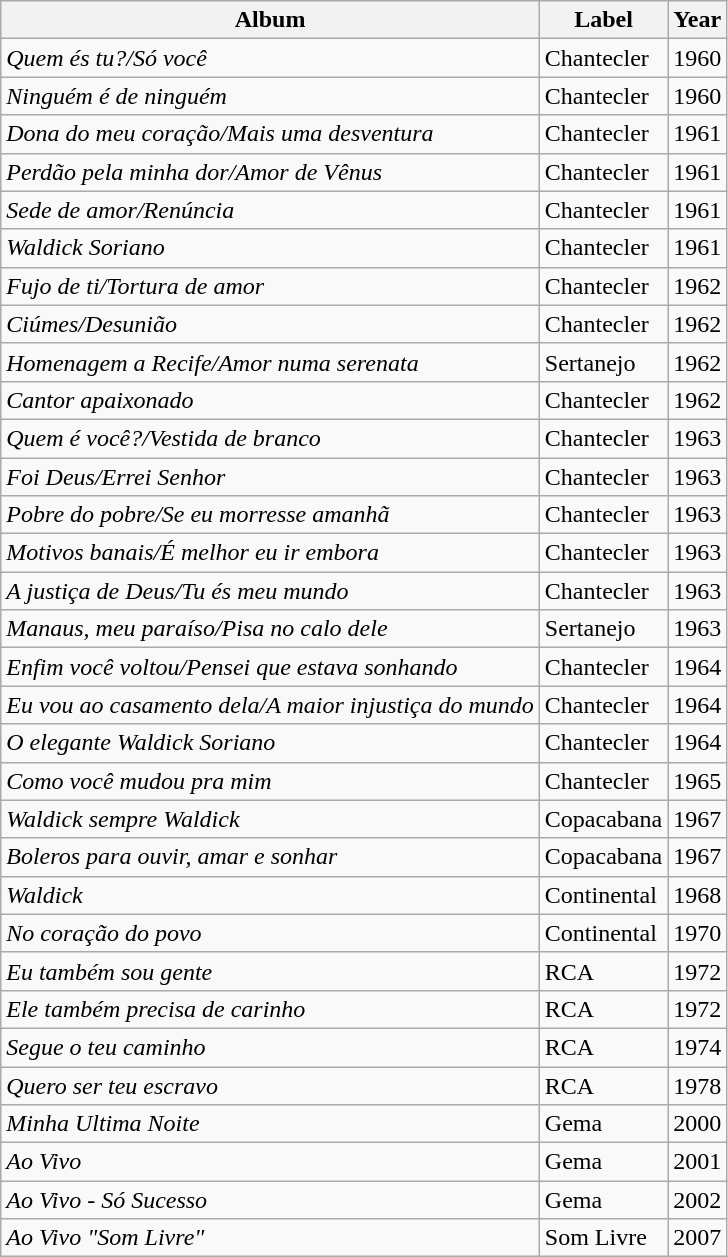<table class="wikitable">
<tr>
<th>Album</th>
<th>Label</th>
<th>Year</th>
</tr>
<tr>
<td><em>Quem és tu?/Só você</em></td>
<td>Chantecler</td>
<td>1960</td>
</tr>
<tr>
<td><em>Ninguém é de ninguém </em></td>
<td>Chantecler</td>
<td>1960</td>
</tr>
<tr>
<td><em>Dona do meu coração/Mais uma desventura </em></td>
<td>Chantecler</td>
<td>1961</td>
</tr>
<tr>
<td><em>Perdão pela minha dor/Amor de Vênus </em></td>
<td>Chantecler</td>
<td>1961</td>
</tr>
<tr>
<td><em>Sede de amor/Renúncia </em></td>
<td>Chantecler</td>
<td>1961</td>
</tr>
<tr>
<td><em>Waldick Soriano </em></td>
<td>Chantecler</td>
<td>1961</td>
</tr>
<tr>
<td><em>Fujo de ti/Tortura de amor </em></td>
<td>Chantecler</td>
<td>1962</td>
</tr>
<tr>
<td><em>Ciúmes/Desunião </em></td>
<td>Chantecler</td>
<td>1962</td>
</tr>
<tr>
<td><em>Homenagem a Recife/Amor numa serenata </em></td>
<td>Sertanejo</td>
<td>1962</td>
</tr>
<tr>
<td><em>Cantor apaixonado </em></td>
<td>Chantecler</td>
<td>1962</td>
</tr>
<tr>
<td><em>Quem é você?/Vestida de branco </em></td>
<td>Chantecler</td>
<td>1963</td>
</tr>
<tr>
<td><em>Foi Deus/Errei Senhor </em></td>
<td>Chantecler</td>
<td>1963</td>
</tr>
<tr>
<td><em> Pobre do pobre/Se eu morresse amanhã </em></td>
<td>Chantecler</td>
<td>1963</td>
</tr>
<tr>
<td><em>Motivos banais/É melhor eu ir embora </em></td>
<td>Chantecler</td>
<td>1963</td>
</tr>
<tr>
<td><em>A justiça de Deus/Tu és meu mundo </em></td>
<td>Chantecler</td>
<td>1963</td>
</tr>
<tr>
<td><em>Manaus, meu paraíso/Pisa no calo dele </em></td>
<td>Sertanejo</td>
<td>1963</td>
</tr>
<tr>
<td><em>Enfim você voltou/Pensei que estava sonhando </em></td>
<td>Chantecler</td>
<td>1964</td>
</tr>
<tr>
<td><em>Eu vou ao casamento dela/A maior injustiça do mundo </em></td>
<td>Chantecler</td>
<td>1964</td>
</tr>
<tr>
<td><em>O elegante Waldick Soriano </em></td>
<td>Chantecler</td>
<td>1964</td>
</tr>
<tr>
<td><em>Como você mudou pra mim </em></td>
<td>Chantecler</td>
<td>1965</td>
</tr>
<tr>
<td><em>Waldick sempre Waldick</em></td>
<td>Copacabana</td>
<td>1967</td>
</tr>
<tr>
<td><em>Boleros para ouvir, amar e sonhar </em></td>
<td>Copacabana</td>
<td>1967</td>
</tr>
<tr>
<td><em>Waldick </em></td>
<td>Continental</td>
<td>1968</td>
</tr>
<tr>
<td><em>No coração do povo </em></td>
<td>Continental</td>
<td>1970</td>
</tr>
<tr>
<td><em>Eu também sou gente </em></td>
<td>RCA</td>
<td>1972</td>
</tr>
<tr>
<td><em>Ele também precisa de carinho </em></td>
<td>RCA</td>
<td>1972</td>
</tr>
<tr>
<td><em>Segue o teu caminho </em></td>
<td>RCA</td>
<td>1974</td>
</tr>
<tr>
<td><em>Quero ser teu escravo </em></td>
<td>RCA</td>
<td>1978</td>
</tr>
<tr>
<td><em>Minha Ultima Noite </em></td>
<td>Gema</td>
<td>2000</td>
</tr>
<tr>
<td><em>Ao Vivo </em></td>
<td>Gema</td>
<td>2001</td>
</tr>
<tr>
<td><em>Ao Vivo - Só Sucesso </em></td>
<td>Gema</td>
<td>2002</td>
</tr>
<tr>
<td><em>Ao Vivo "Som Livre" </em></td>
<td>Som Livre</td>
<td>2007</td>
</tr>
</table>
